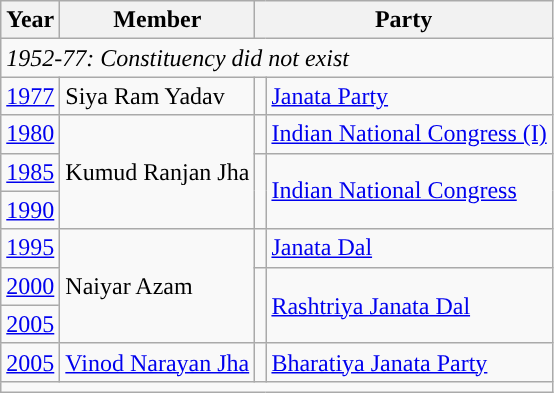<table class="wikitable">
<tr>
<th>Year</th>
<th>Member</th>
<th colspan="2">Party</th>
</tr>
<tr>
<td colspan="4"><em>1952-77: Constituency did not exist</em></td>
</tr>
<tr>
<td><a href='#'>1977</a></td>
<td>Siya Ram Yadav</td>
<td style="background-color:"></td>
<td><a href='#'>Janata Party</a></td>
</tr>
<tr>
<td><a href='#'>1980</a></td>
<td rowspan="3">Kumud Ranjan Jha</td>
<td style="background-color:"></td>
<td><a href='#'>Indian National Congress (I)</a></td>
</tr>
<tr>
<td><a href='#'>1985</a></td>
<td rowspan="2" style="background-color:"></td>
<td rowspan="2"><a href='#'>Indian National Congress</a></td>
</tr>
<tr>
<td><a href='#'>1990</a></td>
</tr>
<tr>
<td><a href='#'>1995</a></td>
<td rowspan="3">Naiyar Azam</td>
<td style="background-color:"></td>
<td><a href='#'>Janata Dal</a></td>
</tr>
<tr>
<td><a href='#'>2000</a></td>
<td rowspan="2" style="background-color:"></td>
<td rowspan="2"><a href='#'>Rashtriya Janata Dal</a></td>
</tr>
<tr>
<td><a href='#'>2005</a></td>
</tr>
<tr>
<td><a href='#'>2005</a></td>
<td><a href='#'>Vinod Narayan Jha</a></td>
<td style="background-color:"></td>
<td><a href='#'>Bharatiya Janata Party</a></td>
</tr>
<tr>
<td colspan="4"></td>
</tr>
</table>
